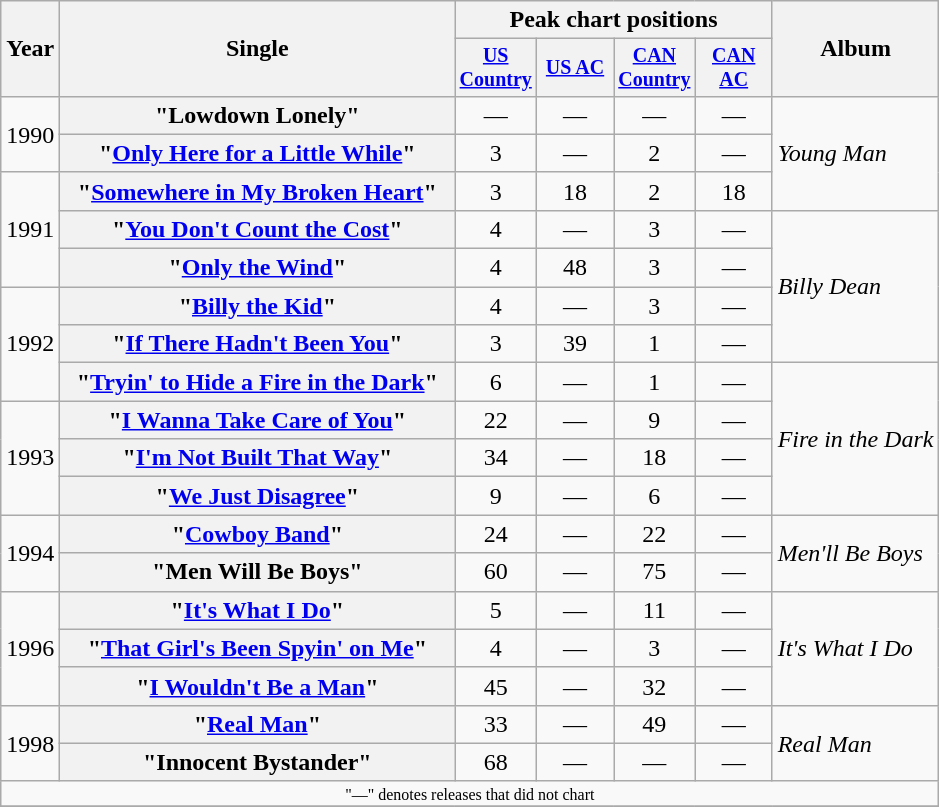<table class="wikitable plainrowheaders" style="text-align:center;">
<tr>
<th rowspan="2">Year</th>
<th rowspan="2" style="width:16em;">Single</th>
<th colspan="4">Peak chart positions</th>
<th rowspan="2">Album</th>
</tr>
<tr style="font-size:smaller;">
<th width="45"><a href='#'>US Country</a><br></th>
<th width="45"><a href='#'>US AC</a><br></th>
<th width="45"><a href='#'>CAN Country</a><br></th>
<th width="45"><a href='#'>CAN AC</a><br></th>
</tr>
<tr>
<td rowspan="2">1990</td>
<th scope="row">"Lowdown Lonely"</th>
<td>—</td>
<td>—</td>
<td>—</td>
<td>—</td>
<td align="left" rowspan="3"><em>Young Man</em></td>
</tr>
<tr>
<th scope="row">"<a href='#'>Only Here for a Little While</a>"</th>
<td>3</td>
<td>—</td>
<td>2</td>
<td>—</td>
</tr>
<tr>
<td rowspan="3">1991</td>
<th scope="row">"<a href='#'>Somewhere in My Broken Heart</a>"</th>
<td>3</td>
<td>18</td>
<td>2</td>
<td>18</td>
</tr>
<tr>
<th scope="row">"<a href='#'>You Don't Count the Cost</a>"</th>
<td>4</td>
<td>—</td>
<td>3</td>
<td>—</td>
<td align="left" rowspan="4"><em>Billy Dean</em></td>
</tr>
<tr>
<th scope="row">"<a href='#'>Only the Wind</a>"</th>
<td>4</td>
<td>48</td>
<td>3</td>
<td>—</td>
</tr>
<tr>
<td rowspan="3">1992</td>
<th scope="row">"<a href='#'>Billy the Kid</a>"</th>
<td>4</td>
<td>—</td>
<td>3</td>
<td>—</td>
</tr>
<tr>
<th scope="row">"<a href='#'>If There Hadn't Been You</a>"</th>
<td>3</td>
<td>39</td>
<td>1</td>
<td>—</td>
</tr>
<tr>
<th scope="row">"<a href='#'>Tryin' to Hide a Fire in the Dark</a>"</th>
<td>6</td>
<td>—</td>
<td>1</td>
<td>—</td>
<td align="left" rowspan="4"><em>Fire in the Dark</em></td>
</tr>
<tr>
<td rowspan="3">1993</td>
<th scope="row">"<a href='#'>I Wanna Take Care of You</a>"</th>
<td>22</td>
<td>—</td>
<td>9</td>
<td>—</td>
</tr>
<tr>
<th scope="row">"<a href='#'>I'm Not Built That Way</a>"</th>
<td>34</td>
<td>—</td>
<td>18</td>
<td>—</td>
</tr>
<tr>
<th scope="row">"<a href='#'>We Just Disagree</a>"</th>
<td>9</td>
<td>—</td>
<td>6</td>
<td>—</td>
</tr>
<tr>
<td rowspan="2">1994</td>
<th scope="row">"<a href='#'>Cowboy Band</a>"</th>
<td>24</td>
<td>—</td>
<td>22</td>
<td>—</td>
<td align="left" rowspan="2"><em>Men'll Be Boys</em></td>
</tr>
<tr>
<th scope="row">"Men Will Be Boys"</th>
<td>60</td>
<td>—</td>
<td>75</td>
<td>—</td>
</tr>
<tr>
<td rowspan="3">1996</td>
<th scope="row">"<a href='#'>It's What I Do</a>"</th>
<td>5</td>
<td>—</td>
<td>11</td>
<td>—</td>
<td align="left" rowspan="3"><em>It's What I Do</em></td>
</tr>
<tr>
<th scope="row">"<a href='#'>That Girl's Been Spyin' on Me</a>"</th>
<td>4</td>
<td>—</td>
<td>3</td>
<td>—</td>
</tr>
<tr>
<th scope="row">"<a href='#'>I Wouldn't Be a Man</a>"</th>
<td>45</td>
<td>—</td>
<td>32</td>
<td>—</td>
</tr>
<tr>
<td rowspan="2">1998</td>
<th scope="row">"<a href='#'>Real Man</a>"</th>
<td>33</td>
<td>—</td>
<td>49</td>
<td>—</td>
<td align="left" rowspan="2"><em>Real Man</em></td>
</tr>
<tr>
<th scope="row">"Innocent Bystander"</th>
<td>68</td>
<td>—</td>
<td>—</td>
<td>—</td>
</tr>
<tr>
<td colspan="7" style="font-size:8pt">"—" denotes releases that did not chart</td>
</tr>
<tr>
</tr>
</table>
